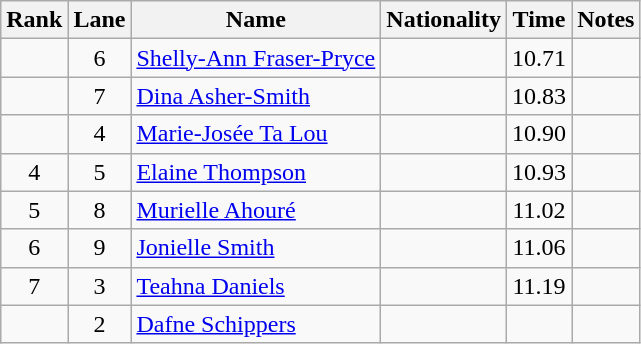<table class="wikitable sortable" style="text-align:center">
<tr>
<th>Rank</th>
<th>Lane</th>
<th>Name</th>
<th>Nationality</th>
<th>Time</th>
<th>Notes</th>
</tr>
<tr>
<td></td>
<td>6</td>
<td align=left><a href='#'>Shelly-Ann Fraser-Pryce</a></td>
<td align=left></td>
<td>10.71</td>
<td><strong></strong></td>
</tr>
<tr>
<td></td>
<td>7</td>
<td align=left><a href='#'>Dina Asher-Smith</a></td>
<td align=left></td>
<td>10.83</td>
<td><strong></strong></td>
</tr>
<tr>
<td></td>
<td>4</td>
<td align=left><a href='#'>Marie-Josée Ta Lou</a></td>
<td align=left></td>
<td>10.90</td>
<td></td>
</tr>
<tr>
<td>4</td>
<td>5</td>
<td align=left><a href='#'>Elaine Thompson</a></td>
<td align=left></td>
<td>10.93</td>
<td></td>
</tr>
<tr>
<td>5</td>
<td>8</td>
<td align=left><a href='#'>Murielle Ahouré</a></td>
<td align=left></td>
<td>11.02</td>
<td></td>
</tr>
<tr>
<td>6</td>
<td>9</td>
<td align=left><a href='#'>Jonielle Smith</a></td>
<td align=left></td>
<td>11.06</td>
<td></td>
</tr>
<tr>
<td>7</td>
<td>3</td>
<td align=left><a href='#'>Teahna Daniels</a></td>
<td align=left></td>
<td>11.19</td>
<td></td>
</tr>
<tr>
<td></td>
<td>2</td>
<td align=left><a href='#'>Dafne Schippers</a></td>
<td align=left></td>
<td></td>
<td></td>
</tr>
</table>
